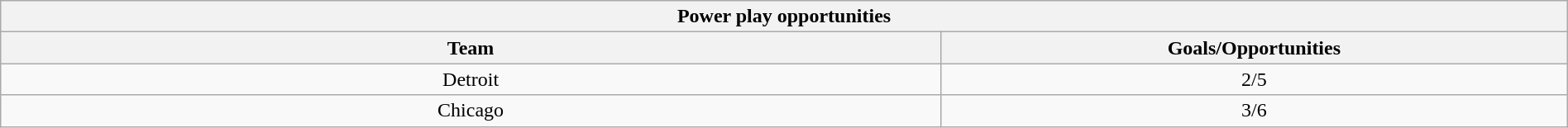<table class="wikitable" style="width:100%;text-align: center;">
<tr>
<th colspan=2>Power play opportunities</th>
</tr>
<tr>
<th style="width:60%;">Team</th>
<th style="width:40%;">Goals/Opportunities</th>
</tr>
<tr>
<td>Detroit</td>
<td>2/5</td>
</tr>
<tr>
<td>Chicago</td>
<td>3/6</td>
</tr>
</table>
